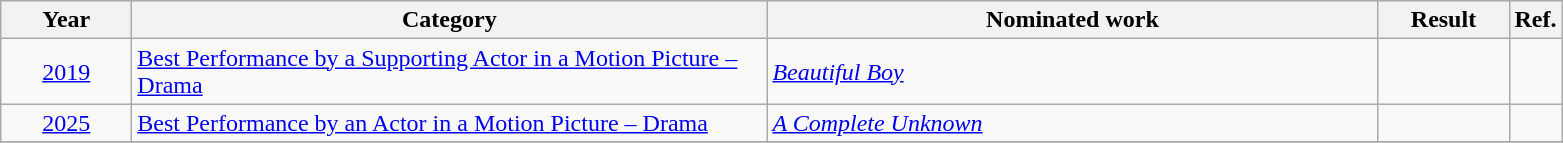<table class=wikitable>
<tr>
<th scope="col" style="width:5em;">Year</th>
<th scope="col" style="width:26em;">Category</th>
<th scope="col" style="width:25em;">Nominated work</th>
<th scope="col" style="width:5em;">Result</th>
<th>Ref.</th>
</tr>
<tr>
<td align="center"><a href='#'>2019</a></td>
<td><a href='#'>Best Performance by a Supporting Actor in a Motion Picture – Drama</a></td>
<td><em><a href='#'>Beautiful Boy</a></em></td>
<td></td>
<td style="text-align:center;"></td>
</tr>
<tr>
<td align="center"><a href='#'>2025</a></td>
<td><a href='#'>Best Performance by an Actor in a Motion Picture – Drama</a></td>
<td><em><a href='#'>A Complete Unknown</a></em></td>
<td></td>
<td style="text-align:center;"></td>
</tr>
<tr>
</tr>
</table>
